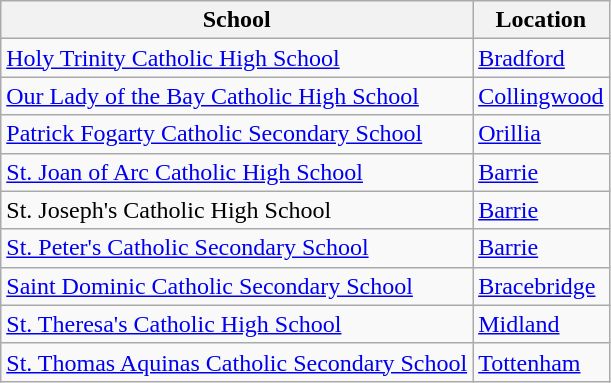<table class="wikitable">
<tr>
<th>School</th>
<th>Location</th>
</tr>
<tr>
<td><a href='#'>Holy Trinity Catholic High School</a></td>
<td><a href='#'>Bradford</a></td>
</tr>
<tr>
<td><a href='#'>Our Lady of the Bay Catholic High School</a></td>
<td><a href='#'>Collingwood</a></td>
</tr>
<tr>
<td><a href='#'>Patrick Fogarty Catholic Secondary School</a></td>
<td><a href='#'>Orillia</a></td>
</tr>
<tr>
<td><a href='#'>St. Joan of Arc Catholic High School</a></td>
<td><a href='#'>Barrie</a></td>
</tr>
<tr>
<td>St. Joseph's Catholic High School</td>
<td><a href='#'>Barrie</a></td>
</tr>
<tr>
<td><a href='#'>St. Peter's Catholic Secondary School</a></td>
<td><a href='#'>Barrie</a></td>
</tr>
<tr>
<td><a href='#'>Saint Dominic Catholic Secondary School</a></td>
<td><a href='#'>Bracebridge</a></td>
</tr>
<tr>
<td><a href='#'>St. Theresa's Catholic High School</a></td>
<td><a href='#'>Midland</a></td>
</tr>
<tr>
<td><a href='#'>St. Thomas Aquinas Catholic Secondary School</a></td>
<td><a href='#'>Tottenham</a></td>
</tr>
</table>
